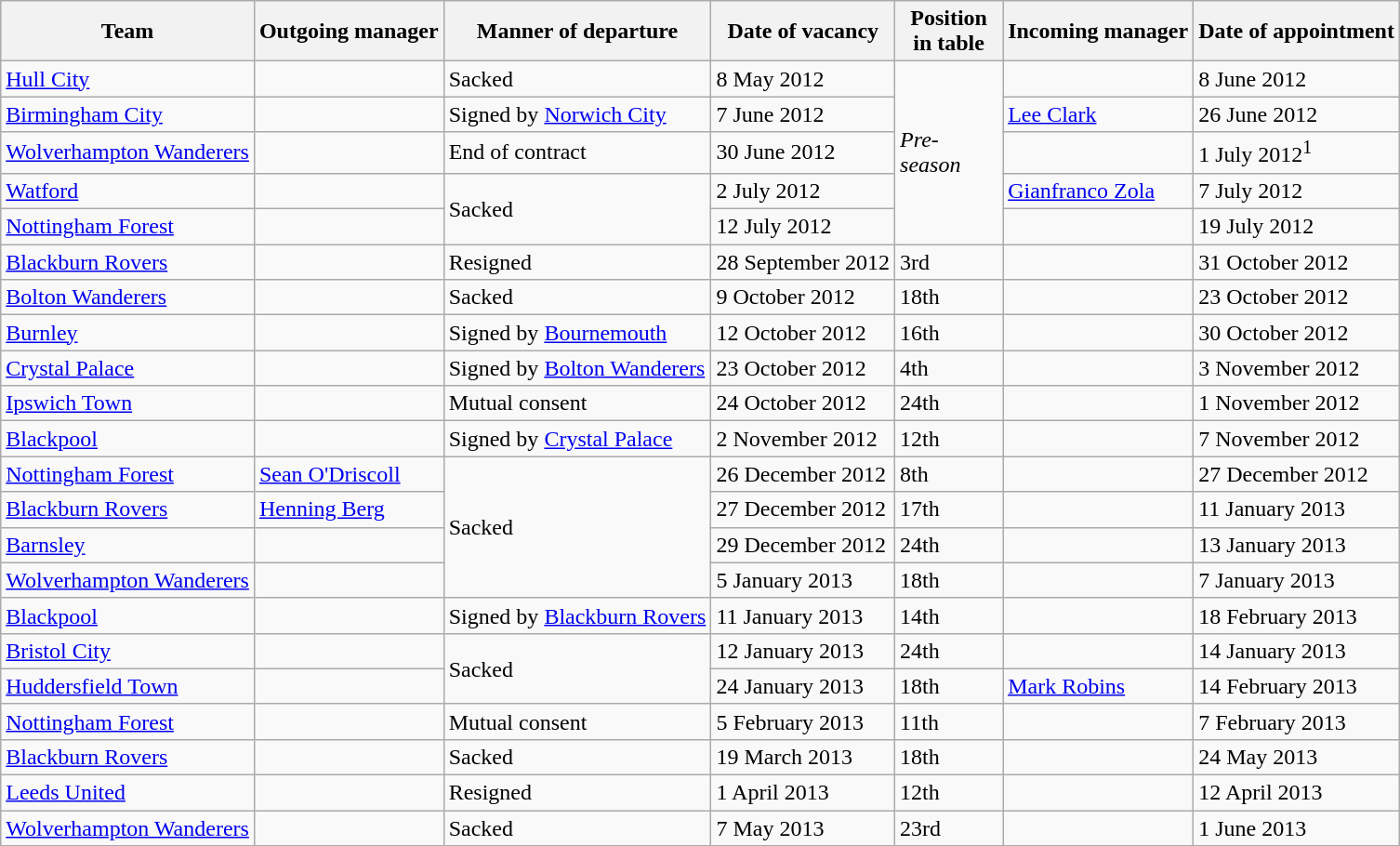<table class="wikitable sortable">
<tr>
<th>Team</th>
<th>Outgoing manager</th>
<th>Manner of departure</th>
<th>Date of vacancy</th>
<th width=70>Position in table</th>
<th>Incoming manager</th>
<th>Date of appointment</th>
</tr>
<tr>
<td><a href='#'>Hull City</a></td>
<td> </td>
<td>Sacked</td>
<td>8 May 2012</td>
<td rowspan=5><em>Pre-season</em></td>
<td> </td>
<td>8 June 2012</td>
</tr>
<tr>
<td><a href='#'>Birmingham City</a></td>
<td> </td>
<td>Signed by <a href='#'>Norwich City</a></td>
<td>7 June 2012</td>
<td> <a href='#'>Lee Clark</a></td>
<td>26 June 2012</td>
</tr>
<tr>
<td><a href='#'>Wolverhampton Wanderers</a></td>
<td> </td>
<td>End of contract</td>
<td>30 June 2012</td>
<td> </td>
<td>1 July 2012<sup>1</sup></td>
</tr>
<tr>
<td><a href='#'>Watford</a></td>
<td> </td>
<td rowspan=2>Sacked</td>
<td>2 July 2012</td>
<td> <a href='#'>Gianfranco Zola</a></td>
<td>7 July 2012</td>
</tr>
<tr>
<td><a href='#'>Nottingham Forest</a></td>
<td> </td>
<td>12 July 2012</td>
<td> </td>
<td>19 July 2012</td>
</tr>
<tr>
<td><a href='#'>Blackburn Rovers</a></td>
<td> </td>
<td>Resigned</td>
<td>28 September 2012</td>
<td>3rd</td>
<td> </td>
<td>31 October 2012</td>
</tr>
<tr>
<td><a href='#'>Bolton Wanderers</a></td>
<td> </td>
<td>Sacked</td>
<td>9 October 2012</td>
<td>18th</td>
<td> </td>
<td>23 October 2012</td>
</tr>
<tr>
<td><a href='#'>Burnley</a></td>
<td> </td>
<td>Signed by <a href='#'>Bournemouth</a></td>
<td>12 October 2012</td>
<td>16th</td>
<td> </td>
<td>30 October 2012</td>
</tr>
<tr>
<td><a href='#'>Crystal Palace</a></td>
<td> </td>
<td>Signed by <a href='#'>Bolton Wanderers</a></td>
<td>23 October 2012</td>
<td>4th</td>
<td> </td>
<td>3 November 2012</td>
</tr>
<tr>
<td><a href='#'>Ipswich Town</a></td>
<td> </td>
<td>Mutual consent</td>
<td>24 October 2012</td>
<td>24th</td>
<td> </td>
<td>1 November 2012</td>
</tr>
<tr>
<td><a href='#'>Blackpool</a></td>
<td> </td>
<td>Signed by <a href='#'>Crystal Palace</a></td>
<td>2 November 2012</td>
<td>12th</td>
<td> </td>
<td>7 November 2012</td>
</tr>
<tr>
<td><a href='#'>Nottingham Forest</a></td>
<td> <a href='#'>Sean O'Driscoll</a></td>
<td rowspan=4>Sacked</td>
<td>26 December 2012</td>
<td>8th</td>
<td> </td>
<td>27 December 2012</td>
</tr>
<tr>
<td><a href='#'>Blackburn Rovers</a></td>
<td> <a href='#'>Henning Berg</a></td>
<td>27 December 2012</td>
<td>17th</td>
<td> </td>
<td>11 January 2013</td>
</tr>
<tr>
<td><a href='#'>Barnsley</a></td>
<td> </td>
<td>29 December 2012</td>
<td>24th</td>
<td> </td>
<td>13 January 2013</td>
</tr>
<tr>
<td><a href='#'>Wolverhampton Wanderers</a></td>
<td> </td>
<td>5 January 2013</td>
<td>18th</td>
<td> </td>
<td>7 January 2013</td>
</tr>
<tr>
<td><a href='#'>Blackpool</a></td>
<td> </td>
<td>Signed by <a href='#'>Blackburn Rovers</a></td>
<td>11 January 2013</td>
<td>14th</td>
<td> </td>
<td>18 February 2013</td>
</tr>
<tr>
<td><a href='#'>Bristol City</a></td>
<td> </td>
<td rowspan=2>Sacked</td>
<td>12 January 2013</td>
<td>24th</td>
<td> </td>
<td>14 January 2013</td>
</tr>
<tr>
<td><a href='#'>Huddersfield Town</a></td>
<td> </td>
<td>24 January 2013</td>
<td>18th</td>
<td> <a href='#'>Mark Robins</a></td>
<td>14 February 2013</td>
</tr>
<tr>
<td><a href='#'>Nottingham Forest</a></td>
<td> </td>
<td>Mutual consent</td>
<td>5 February 2013</td>
<td>11th</td>
<td> </td>
<td>7 February 2013</td>
</tr>
<tr>
<td><a href='#'>Blackburn Rovers</a></td>
<td> </td>
<td>Sacked</td>
<td>19 March 2013</td>
<td>18th</td>
<td> </td>
<td>24 May 2013</td>
</tr>
<tr>
<td><a href='#'>Leeds United</a></td>
<td> </td>
<td>Resigned</td>
<td>1 April 2013</td>
<td>12th</td>
<td> </td>
<td>12 April 2013</td>
</tr>
<tr>
<td><a href='#'>Wolverhampton Wanderers</a></td>
<td> </td>
<td>Sacked</td>
<td>7 May 2013</td>
<td>23rd</td>
<td> </td>
<td>1 June 2013</td>
</tr>
</table>
